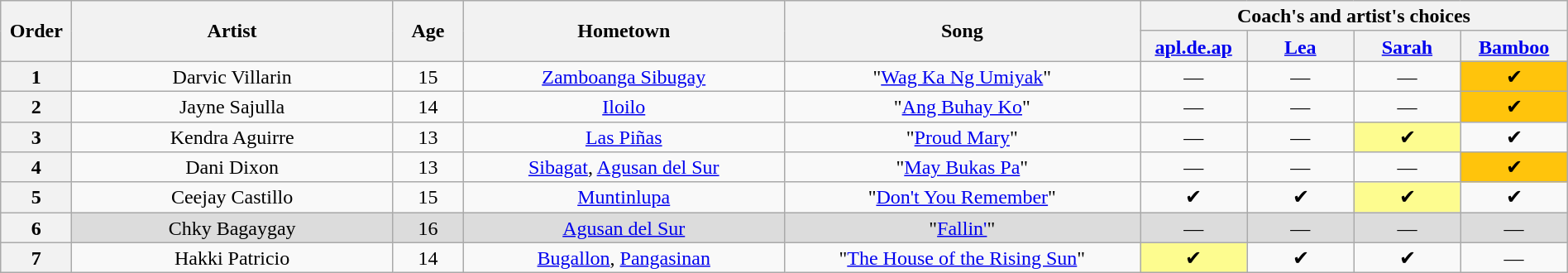<table class="wikitable" style="text-align:center; line-height:17px; width:100%;">
<tr>
<th rowspan="2" scope="col" style="width:04%;">Order</th>
<th rowspan="2" scope="col" style="width:18%;">Artist</th>
<th rowspan="2" scope="col" style="width:04%;">Age</th>
<th rowspan="2" scope="col" style="width:18%;">Hometown</th>
<th rowspan="2" scope="col" style="width:20%;">Song</th>
<th colspan="4" scope="col" style="width:24%;">Coach's and artist's choices</th>
</tr>
<tr>
<th style="width:06%;"><a href='#'>apl.de.ap</a></th>
<th style="width:06%;"><a href='#'>Lea</a></th>
<th style="width:06%;"><a href='#'>Sarah</a></th>
<th style="width:06%;"><a href='#'>Bamboo</a></th>
</tr>
<tr>
<th>1</th>
<td>Darvic Villarin</td>
<td>15</td>
<td><a href='#'>Zamboanga Sibugay</a></td>
<td>"<a href='#'>Wag Ka Ng Umiyak</a>"</td>
<td>—</td>
<td>—</td>
<td>—</td>
<td style="background:#ffc40c;">✔</td>
</tr>
<tr>
<th>2</th>
<td>Jayne Sajulla</td>
<td>14</td>
<td><a href='#'>Iloilo</a></td>
<td>"<a href='#'>Ang Buhay Ko</a>"</td>
<td>—</td>
<td>—</td>
<td>—</td>
<td style="background:#ffc40c;">✔</td>
</tr>
<tr>
<th>3</th>
<td>Kendra Aguirre</td>
<td>13</td>
<td><a href='#'>Las Piñas</a></td>
<td>"<a href='#'>Proud Mary</a>"</td>
<td>—</td>
<td>—</td>
<td style="background:#fdfc8f;">✔</td>
<td>✔</td>
</tr>
<tr>
<th>4</th>
<td>Dani Dixon</td>
<td>13</td>
<td><a href='#'>Sibagat</a>, <a href='#'>Agusan del Sur</a></td>
<td>"<a href='#'>May Bukas Pa</a>"</td>
<td>—</td>
<td>—</td>
<td>—</td>
<td style="background:#ffc40c;">✔</td>
</tr>
<tr>
<th>5</th>
<td>Ceejay Castillo</td>
<td>15</td>
<td><a href='#'>Muntinlupa</a></td>
<td>"<a href='#'>Don't You Remember</a>"</td>
<td>✔</td>
<td>✔</td>
<td style="background:#fdfc8f;">✔</td>
<td>✔</td>
</tr>
<tr>
<th>6</th>
<td style="background:#dcdcdc;">Chky Bagaygay</td>
<td style="background:#dcdcdc;">16</td>
<td style="background:#dcdcdc;"><a href='#'>Agusan del Sur</a></td>
<td style="background:#dcdcdc;">"<a href='#'>Fallin'</a>"</td>
<td style="background:#dcdcdc;">—</td>
<td style="background:#dcdcdc;">—</td>
<td style="background:#dcdcdc;">—</td>
<td style="background:#dcdcdc;">—</td>
</tr>
<tr>
<th>7</th>
<td>Hakki Patricio</td>
<td>14</td>
<td><a href='#'>Bugallon</a>, <a href='#'>Pangasinan</a></td>
<td>"<a href='#'>The House of the Rising Sun</a>"</td>
<td style="background:#fdfc8f;">✔</td>
<td>✔</td>
<td>✔</td>
<td>—</td>
</tr>
</table>
